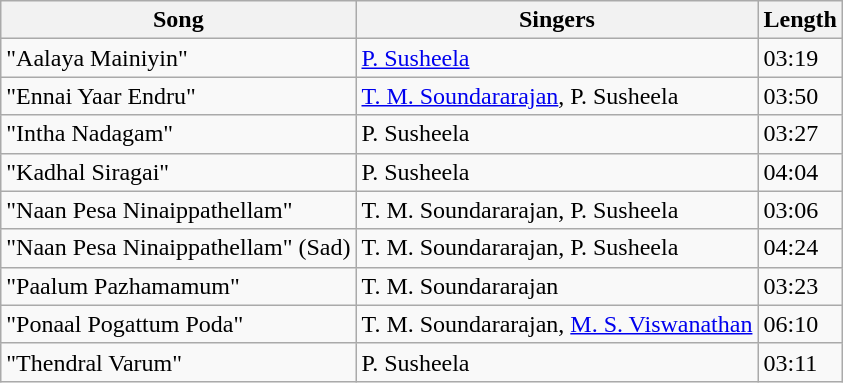<table class="wikitable">
<tr>
<th>Song</th>
<th>Singers</th>
<th>Length</th>
</tr>
<tr>
<td>"Aalaya Mainiyin"</td>
<td><a href='#'>P. Susheela</a></td>
<td>03:19</td>
</tr>
<tr>
<td>"Ennai Yaar Endru"</td>
<td><a href='#'>T. M. Soundararajan</a>, P. Susheela</td>
<td>03:50</td>
</tr>
<tr>
<td>"Intha Nadagam"</td>
<td>P. Susheela</td>
<td>03:27</td>
</tr>
<tr>
<td>"Kadhal Siragai"</td>
<td>P. Susheela</td>
<td>04:04</td>
</tr>
<tr>
<td>"Naan Pesa Ninaippathellam"</td>
<td>T. M. Soundararajan, P. Susheela</td>
<td>03:06</td>
</tr>
<tr>
<td>"Naan Pesa Ninaippathellam" (Sad)</td>
<td>T. M. Soundararajan, P. Susheela</td>
<td>04:24</td>
</tr>
<tr>
<td>"Paalum Pazhamamum"</td>
<td>T. M. Soundararajan</td>
<td>03:23</td>
</tr>
<tr>
<td>"Ponaal Pogattum Poda"</td>
<td>T. M. Soundararajan, <a href='#'>M. S. Viswanathan</a></td>
<td>06:10</td>
</tr>
<tr>
<td>"Thendral Varum"</td>
<td>P. Susheela</td>
<td>03:11</td>
</tr>
</table>
